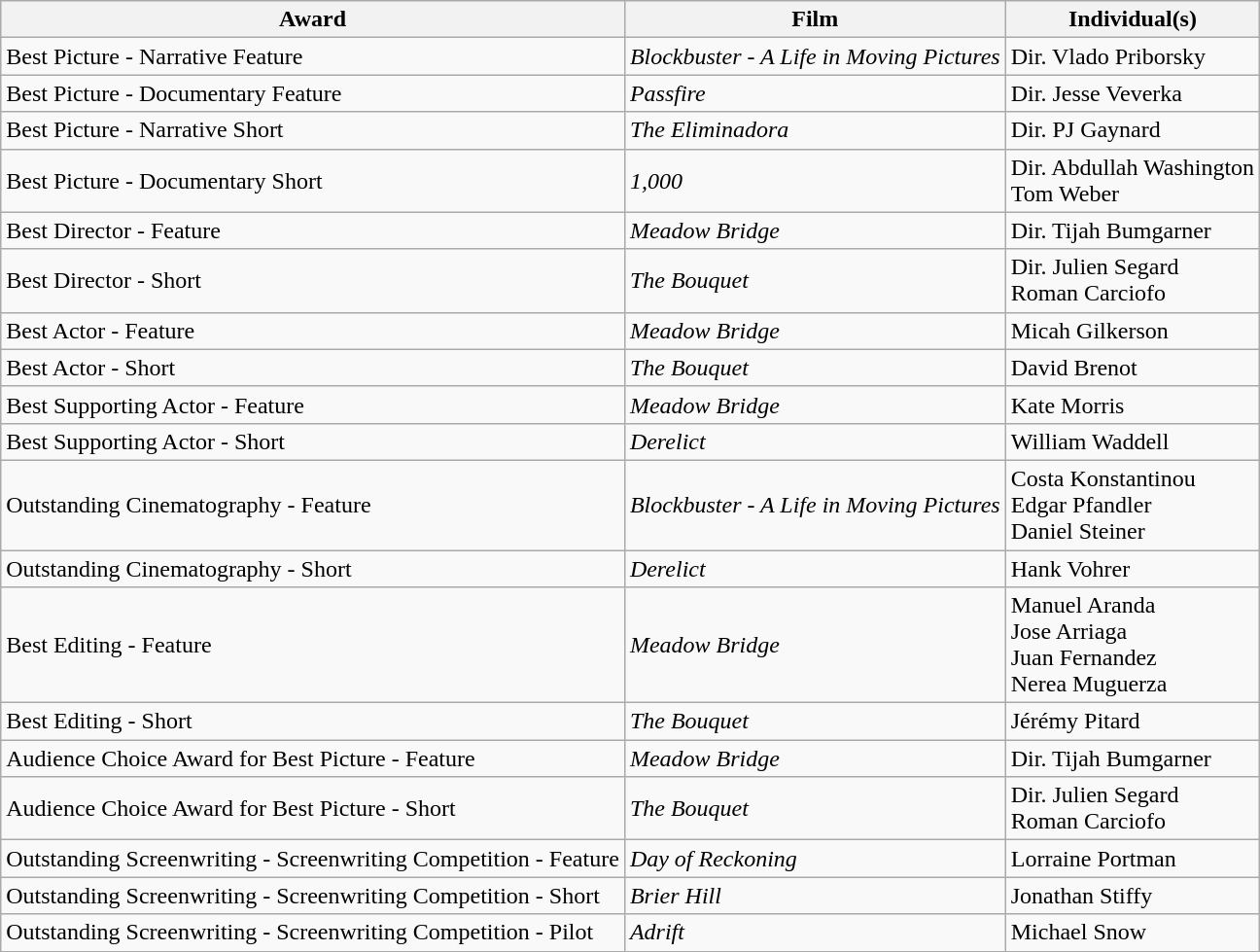<table class="wikitable">
<tr>
<th>Award</th>
<th>Film</th>
<th>Individual(s)</th>
</tr>
<tr>
<td>Best Picture - Narrative Feature</td>
<td><em>Blockbuster - A Life in Moving Pictures</em></td>
<td>Dir. Vlado Priborsky</td>
</tr>
<tr>
<td>Best Picture - Documentary Feature</td>
<td><em>Passfire</em></td>
<td>Dir. Jesse Veverka</td>
</tr>
<tr>
<td>Best Picture - Narrative Short</td>
<td><em>The Eliminadora</em></td>
<td>Dir. PJ Gaynard</td>
</tr>
<tr>
<td>Best Picture - Documentary Short</td>
<td><em>1,000</em></td>
<td>Dir. Abdullah Washington<br> Tom Weber</td>
</tr>
<tr>
<td>Best Director - Feature</td>
<td><em>Meadow Bridge</em></td>
<td>Dir. Tijah Bumgarner</td>
</tr>
<tr>
<td>Best Director - Short</td>
<td><em>The Bouquet</em></td>
<td>Dir. Julien Segard<br> Roman Carciofo</td>
</tr>
<tr>
<td>Best Actor - Feature</td>
<td><em>Meadow Bridge</em></td>
<td>Micah Gilkerson</td>
</tr>
<tr>
<td>Best Actor - Short</td>
<td><em>The Bouquet</em></td>
<td>David Brenot</td>
</tr>
<tr>
<td>Best Supporting Actor - Feature</td>
<td><em>Meadow Bridge</em></td>
<td>Kate Morris</td>
</tr>
<tr>
<td>Best Supporting Actor - Short</td>
<td><em>Derelict</em></td>
<td>William Waddell</td>
</tr>
<tr>
<td>Outstanding Cinematography - Feature</td>
<td><em>Blockbuster - A Life in Moving Pictures</em></td>
<td>Costa Konstantinou<br> Edgar Pfandler<br> Daniel Steiner</td>
</tr>
<tr>
<td>Outstanding Cinematography - Short</td>
<td><em>Derelict</em></td>
<td>Hank Vohrer</td>
</tr>
<tr>
<td>Best Editing - Feature</td>
<td><em>Meadow Bridge</em></td>
<td>Manuel Aranda<br> Jose Arriaga<br> Juan Fernandez<br> Nerea Muguerza</td>
</tr>
<tr>
<td>Best Editing - Short</td>
<td><em>The Bouquet</em></td>
<td>Jérémy Pitard</td>
</tr>
<tr>
<td>Audience Choice Award for Best Picture - Feature</td>
<td><em>Meadow Bridge</em></td>
<td>Dir. Tijah Bumgarner</td>
</tr>
<tr>
<td>Audience Choice Award for Best Picture - Short</td>
<td><em>The Bouquet</em></td>
<td>Dir. Julien Segard<br> Roman Carciofo</td>
</tr>
<tr>
<td>Outstanding Screenwriting - Screenwriting Competition - Feature</td>
<td><em>Day of Reckoning</em></td>
<td>Lorraine Portman</td>
</tr>
<tr>
<td>Outstanding Screenwriting - Screenwriting Competition - Short</td>
<td><em>Brier Hill</em></td>
<td>Jonathan Stiffy</td>
</tr>
<tr>
<td>Outstanding Screenwriting - Screenwriting Competition - Pilot</td>
<td><em>Adrift</em></td>
<td>Michael Snow</td>
</tr>
</table>
